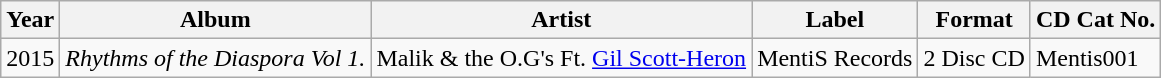<table class="wikitable">
<tr>
<th>Year</th>
<th>Album</th>
<th>Artist</th>
<th>Label</th>
<th>Format</th>
<th>CD Cat No.</th>
</tr>
<tr>
<td>2015</td>
<td><em>Rhythms of the Diaspora Vol 1.</em></td>
<td>Malik & the O.G's Ft. <a href='#'>Gil Scott-Heron</a></td>
<td>MentiS Records</td>
<td>2 Disc CD</td>
<td>Mentis001</td>
</tr>
</table>
